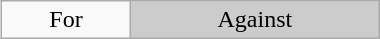<table class="wikitable" style="width:20%;text-align:center;float:right">
<tr>
<td style="text-align:center">For</td>
<td style="background:#ccc;text-align:center">Against</td>
</tr>
</table>
